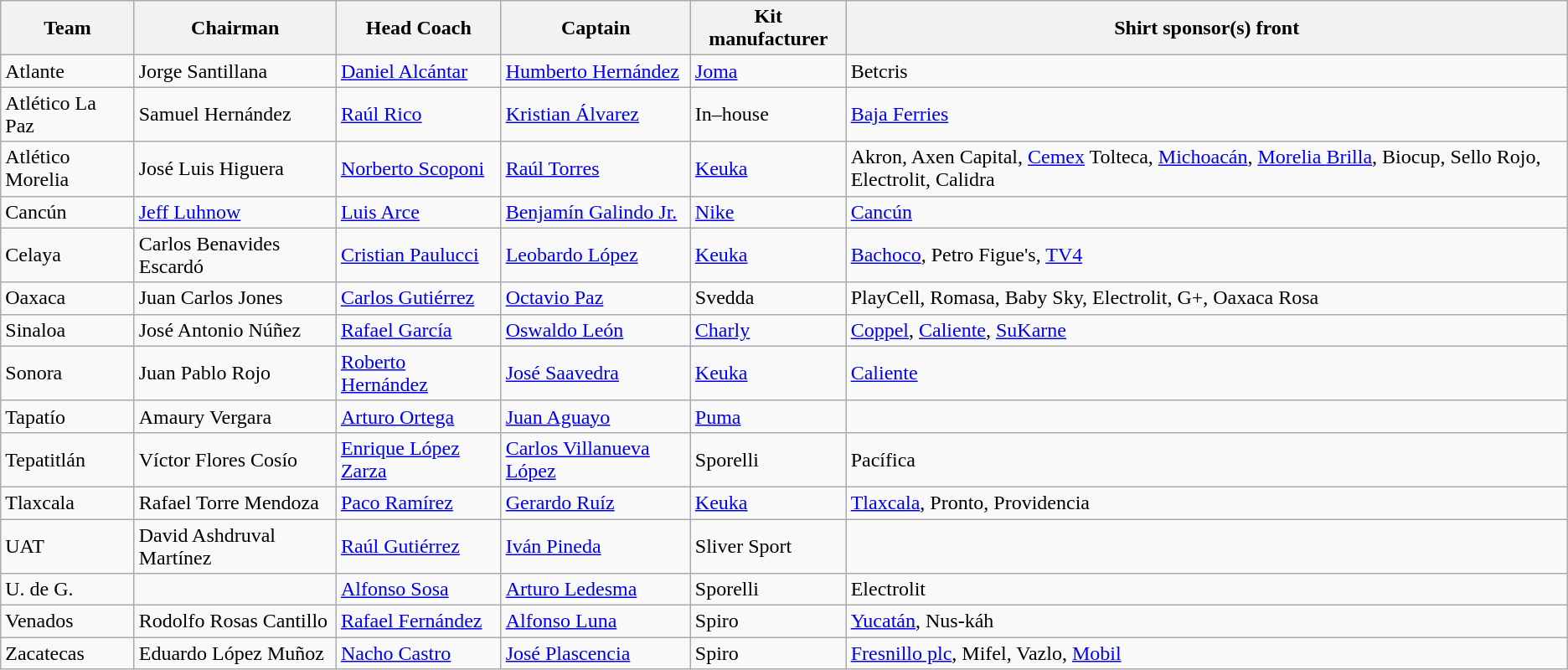<table class="wikitable sortable" style="text-align: left;">
<tr>
<th>Team</th>
<th>Chairman</th>
<th>Head Coach</th>
<th>Captain</th>
<th>Kit manufacturer</th>
<th>Shirt sponsor(s) front</th>
</tr>
<tr>
<td>Atlante</td>
<td>Jorge Santillana</td>
<td> <a href='#'>Daniel Alcántar</a></td>
<td> <a href='#'>Humberto Hernández</a></td>
<td><a href='#'>Joma</a></td>
<td>Betcris</td>
</tr>
<tr>
<td>Atlético La Paz</td>
<td>Samuel Hernández</td>
<td> <a href='#'>Raúl Rico</a></td>
<td> <a href='#'>Kristian Álvarez</a></td>
<td>In–house</td>
<td><a href='#'>Baja Ferries</a></td>
</tr>
<tr>
<td>Atlético Morelia</td>
<td>José Luis Higuera</td>
<td> <a href='#'>Norberto Scoponi</a></td>
<td> <a href='#'>Raúl Torres</a></td>
<td><a href='#'>Keuka</a></td>
<td>Akron, Axen Capital, <a href='#'>Cemex</a> Tolteca, <a href='#'>Michoacán</a>, <a href='#'>Morelia Brilla</a>, Biocup, Sello Rojo, Electrolit, Calidra</td>
</tr>
<tr>
<td>Cancún</td>
<td><a href='#'>Jeff Luhnow</a></td>
<td> <a href='#'>Luis Arce</a></td>
<td> <a href='#'>Benjamín Galindo Jr.</a></td>
<td><a href='#'>Nike</a></td>
<td><a href='#'>Cancún</a></td>
</tr>
<tr>
<td>Celaya</td>
<td>Carlos Benavides Escardó</td>
<td> <a href='#'>Cristian Paulucci</a></td>
<td> <a href='#'>Leobardo López</a></td>
<td><a href='#'>Keuka</a></td>
<td><a href='#'>Bachoco</a>, Petro Figue's, <a href='#'>TV4</a></td>
</tr>
<tr>
<td>Oaxaca</td>
<td>Juan Carlos Jones</td>
<td> <a href='#'>Carlos Gutiérrez</a></td>
<td> <a href='#'>Octavio Paz</a></td>
<td>Svedda</td>
<td>PlayCell, Romasa, Baby Sky, Electrolit, G+, Oaxaca Rosa</td>
</tr>
<tr>
<td>Sinaloa</td>
<td>José Antonio Núñez</td>
<td> <a href='#'>Rafael García</a></td>
<td> <a href='#'>Oswaldo León</a></td>
<td><a href='#'>Charly</a></td>
<td><a href='#'>Coppel</a>, <a href='#'>Caliente</a>, <a href='#'>SuKarne</a></td>
</tr>
<tr>
<td>Sonora</td>
<td>Juan Pablo Rojo</td>
<td> <a href='#'>Roberto Hernández</a></td>
<td> <a href='#'>José Saavedra</a></td>
<td><a href='#'>Keuka</a></td>
<td><a href='#'>Caliente</a></td>
</tr>
<tr>
<td>Tapatío</td>
<td>Amaury Vergara</td>
<td> <a href='#'>Arturo Ortega</a></td>
<td> <a href='#'>Juan Aguayo</a></td>
<td><a href='#'>Puma</a></td>
<td></td>
</tr>
<tr>
<td>Tepatitlán</td>
<td>Víctor Flores Cosío</td>
<td> <a href='#'>Enrique López Zarza</a></td>
<td> <a href='#'>Carlos Villanueva López</a></td>
<td>Sporelli</td>
<td>Pacífica</td>
</tr>
<tr>
<td>Tlaxcala</td>
<td>Rafael Torre Mendoza</td>
<td> <a href='#'>Paco Ramírez</a></td>
<td> <a href='#'>Gerardo Ruíz</a></td>
<td><a href='#'>Keuka</a></td>
<td><a href='#'>Tlaxcala</a>, Pronto, Providencia</td>
</tr>
<tr>
<td>UAT</td>
<td>David Ashdruval Martínez</td>
<td> <a href='#'>Raúl Gutiérrez</a></td>
<td> <a href='#'>Iván Pineda</a></td>
<td>Sliver Sport</td>
<td></td>
</tr>
<tr>
<td>U. de G.</td>
<td></td>
<td> <a href='#'>Alfonso Sosa</a></td>
<td> <a href='#'>Arturo Ledesma</a></td>
<td>Sporelli</td>
<td>Electrolit</td>
</tr>
<tr>
<td>Venados</td>
<td>Rodolfo Rosas Cantillo</td>
<td> <a href='#'>Rafael Fernández</a></td>
<td> <a href='#'>Alfonso Luna</a></td>
<td>Spiro</td>
<td><a href='#'>Yucatán</a>, Nus-káh</td>
</tr>
<tr>
<td>Zacatecas</td>
<td>Eduardo López Muñoz</td>
<td> <a href='#'>Nacho Castro</a></td>
<td> <a href='#'>José Plascencia</a></td>
<td>Spiro</td>
<td><a href='#'>Fresnillo plc</a>, Mifel, Vazlo, <a href='#'>Mobil</a></td>
</tr>
</table>
